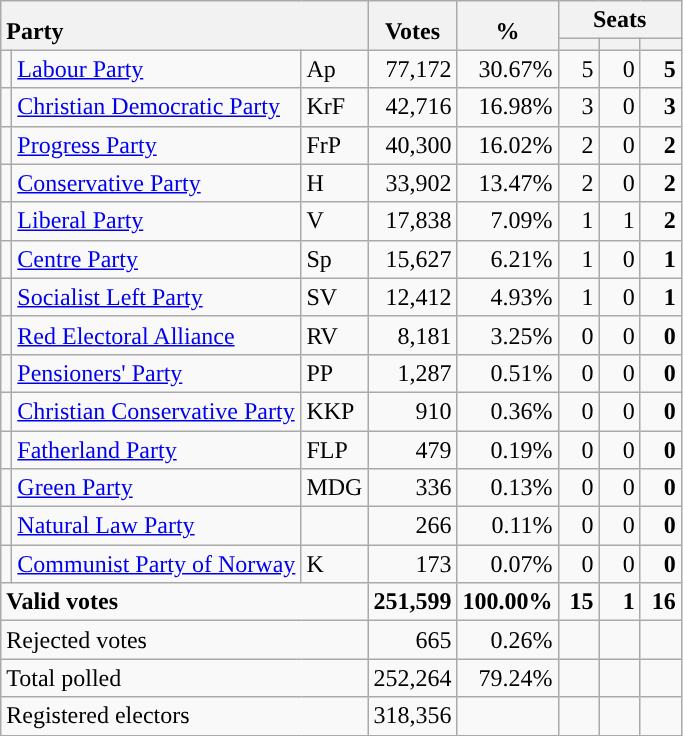<table class="wikitable" border="1" style="text-align:right;">
<tr>
<th style="text-align:left;" valign=bottom rowspan=2 colspan=3>Party</th>
<th align=center valign=bottom rowspan=2 width="50">Votes</th>
<th align=center valign=bottom rowspan=2 width="50">%</th>
<th colspan=3>Seats</th>
</tr>
<tr>
<th align=center valign=bottom width="20"><small></small></th>
<th align=center valign=bottom width="20"><small><a href='#'></a></small></th>
<th align=center valign=bottom width="20"><small></small></th>
</tr>
<tr>
<td style="color:inherit;background:"></td>
<td align=left><a href='#'>Labour Party</a></td>
<td align=left>Ap</td>
<td>77,172</td>
<td>30.67%</td>
<td>5</td>
<td>0</td>
<td><strong>5</strong></td>
</tr>
<tr>
<td style="color:inherit;background:"></td>
<td align=left><a href='#'>Christian Democratic Party</a></td>
<td align=left>KrF</td>
<td>42,716</td>
<td>16.98%</td>
<td>3</td>
<td>0</td>
<td><strong>3</strong></td>
</tr>
<tr>
<td style="color:inherit;background:"></td>
<td align=left><a href='#'>Progress Party</a></td>
<td align=left>FrP</td>
<td>40,300</td>
<td>16.02%</td>
<td>2</td>
<td>0</td>
<td><strong>2</strong></td>
</tr>
<tr>
<td style="color:inherit;background:"></td>
<td align=left><a href='#'>Conservative Party</a></td>
<td align=left>H</td>
<td>33,902</td>
<td>13.47%</td>
<td>2</td>
<td>0</td>
<td><strong>2</strong></td>
</tr>
<tr>
<td style="color:inherit;background:"></td>
<td align=left><a href='#'>Liberal Party</a></td>
<td align=left>V</td>
<td>17,838</td>
<td>7.09%</td>
<td>1</td>
<td>1</td>
<td><strong>2</strong></td>
</tr>
<tr>
<td style="color:inherit;background:"></td>
<td align=left><a href='#'>Centre Party</a></td>
<td align=left>Sp</td>
<td>15,627</td>
<td>6.21%</td>
<td>1</td>
<td>0</td>
<td><strong>1</strong></td>
</tr>
<tr>
<td style="color:inherit;background:"></td>
<td align=left><a href='#'>Socialist Left Party</a></td>
<td align=left>SV</td>
<td>12,412</td>
<td>4.93%</td>
<td>1</td>
<td>0</td>
<td><strong>1</strong></td>
</tr>
<tr>
<td style="color:inherit;background:"></td>
<td align=left><a href='#'>Red Electoral Alliance</a></td>
<td align=left>RV</td>
<td>8,181</td>
<td>3.25%</td>
<td>0</td>
<td>0</td>
<td><strong>0</strong></td>
</tr>
<tr>
<td style="color:inherit;background:"></td>
<td align=left><a href='#'>Pensioners' Party</a></td>
<td align=left>PP</td>
<td>1,287</td>
<td>0.51%</td>
<td>0</td>
<td>0</td>
<td><strong>0</strong></td>
</tr>
<tr>
<td style="color:inherit;background:"></td>
<td align=left><a href='#'>Christian Conservative Party</a></td>
<td align=left>KKP</td>
<td>910</td>
<td>0.36%</td>
<td>0</td>
<td>0</td>
<td><strong>0</strong></td>
</tr>
<tr>
<td style="color:inherit;background:"></td>
<td align=left><a href='#'>Fatherland Party</a></td>
<td align=left>FLP</td>
<td>479</td>
<td>0.19%</td>
<td>0</td>
<td>0</td>
<td><strong>0</strong></td>
</tr>
<tr>
<td style="color:inherit;background:"></td>
<td align=left><a href='#'>Green Party</a></td>
<td align=left>MDG</td>
<td>336</td>
<td>0.13%</td>
<td>0</td>
<td>0</td>
<td><strong>0</strong></td>
</tr>
<tr>
<td></td>
<td align=left><a href='#'>Natural Law Party</a></td>
<td align=left></td>
<td>266</td>
<td>0.11%</td>
<td>0</td>
<td>0</td>
<td><strong>0</strong></td>
</tr>
<tr>
<td style="color:inherit;background:"></td>
<td align=left><a href='#'>Communist Party of Norway</a></td>
<td align=left>K</td>
<td>173</td>
<td>0.07%</td>
<td>0</td>
<td>0</td>
<td><strong>0</strong></td>
</tr>
<tr style="font-weight:bold">
<td align=left colspan=3>Valid votes</td>
<td>251,599</td>
<td>100.00%</td>
<td>15</td>
<td>1</td>
<td>16</td>
</tr>
<tr>
<td align=left colspan=3>Rejected votes</td>
<td>665</td>
<td>0.26%</td>
<td></td>
<td></td>
<td></td>
</tr>
<tr>
<td align=left colspan=3>Total polled</td>
<td>252,264</td>
<td>79.24%</td>
<td></td>
<td></td>
<td></td>
</tr>
<tr>
<td align=left colspan=3>Registered electors</td>
<td>318,356</td>
<td></td>
<td></td>
<td></td>
<td></td>
</tr>
</table>
